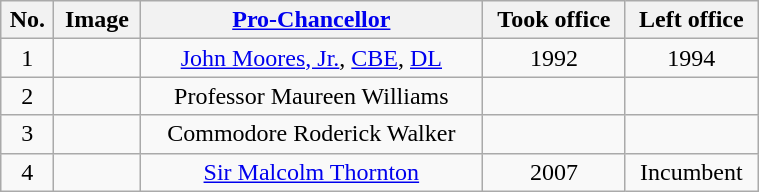<table class="wikitable" style="text-align:center; width:40%">
<tr>
<th>No.</th>
<th>Image</th>
<th><a href='#'>Pro-Chancellor</a></th>
<th>Took office</th>
<th>Left office</th>
</tr>
<tr>
<td>1</td>
<td></td>
<td><a href='#'>John Moores, Jr.</a>, <a href='#'>CBE</a>, <a href='#'>DL</a></td>
<td>1992</td>
<td>1994</td>
</tr>
<tr>
<td>2</td>
<td></td>
<td>Professor Maureen Williams</td>
<td></td>
<td></td>
</tr>
<tr>
<td>3</td>
<td></td>
<td>Commodore Roderick Walker</td>
<td></td>
<td></td>
</tr>
<tr>
<td>4</td>
<td></td>
<td><a href='#'>Sir Malcolm Thornton</a></td>
<td>2007</td>
<td>Incumbent</td>
</tr>
</table>
